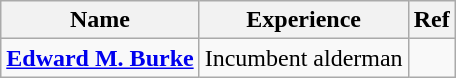<table class="wikitable" style="text-align:center">
<tr>
<th>Name</th>
<th>Experience</th>
<th>Ref</th>
</tr>
<tr>
<td><strong><a href='#'>Edward M. Burke</a></strong></td>
<td>Incumbent alderman</td>
<td></td>
</tr>
</table>
